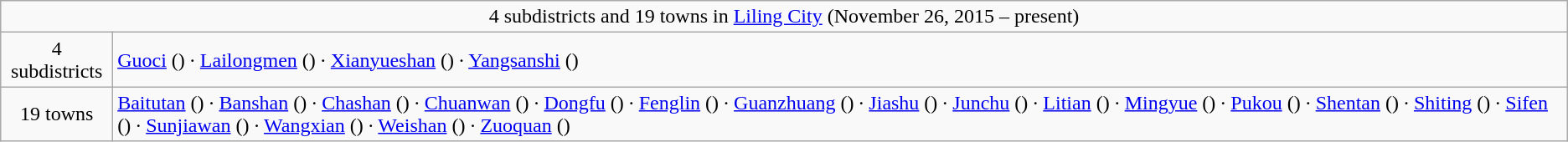<table class="wikitable">
<tr>
<td style="text-align:center;" colspan="2">4 subdistricts and 19 towns in <a href='#'>Liling City</a> (November 26, 2015 – present)</td>
</tr>
<tr align=left>
<td align=center>4 subdistricts</td>
<td><a href='#'>Guoci</a> ()  · <a href='#'>Lailongmen</a> () · <a href='#'>Xianyueshan</a> () · <a href='#'>Yangsanshi</a> ()</td>
</tr>
<tr align=left>
<td align=center>19 towns</td>
<td><a href='#'>Baitutan</a> () · <a href='#'>Banshan</a> () · <a href='#'>Chashan</a> () · <a href='#'>Chuanwan</a> () · <a href='#'>Dongfu</a> () · <a href='#'>Fenglin</a> () · <a href='#'>Guanzhuang</a> () · <a href='#'>Jiashu</a> () · <a href='#'>Junchu</a> () · <a href='#'>Litian</a> () · <a href='#'>Mingyue</a> () · <a href='#'>Pukou</a> () · <a href='#'>Shentan</a> () · <a href='#'>Shiting</a> () · <a href='#'>Sifen</a> () · <a href='#'>Sunjiawan</a> () · <a href='#'>Wangxian</a> () · <a href='#'>Weishan</a> () · <a href='#'>Zuoquan</a> ()</td>
</tr>
</table>
